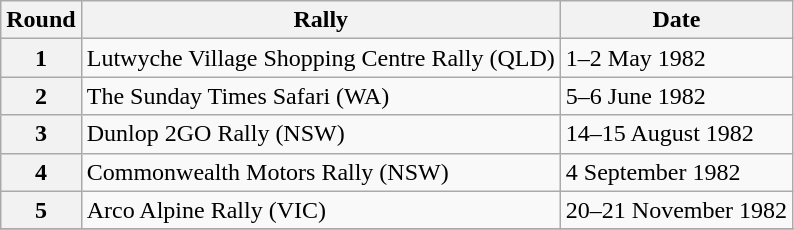<table class="wikitable" border="1">
<tr>
<th>Round</th>
<th>Rally</th>
<th>Date</th>
</tr>
<tr>
<th>1</th>
<td>Lutwyche Village Shopping Centre Rally (QLD)</td>
<td>1–2 May 1982</td>
</tr>
<tr>
<th>2</th>
<td>The Sunday Times Safari (WA)</td>
<td>5–6 June 1982</td>
</tr>
<tr>
<th>3</th>
<td>Dunlop 2GO Rally (NSW)</td>
<td>14–15 August 1982</td>
</tr>
<tr>
<th>4</th>
<td>Commonwealth Motors Rally (NSW)</td>
<td>4 September 1982</td>
</tr>
<tr>
<th>5</th>
<td>Arco Alpine Rally (VIC)</td>
<td>20–21 November 1982</td>
</tr>
<tr>
</tr>
</table>
